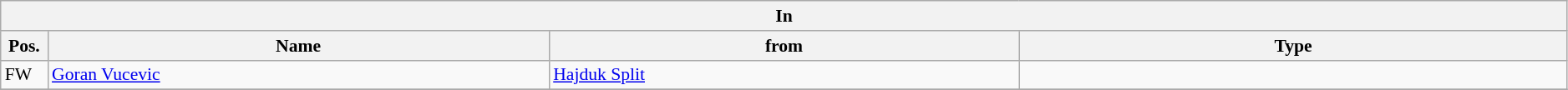<table class="wikitable" style="font-size:90%;width:99%;">
<tr>
<th colspan="4">In</th>
</tr>
<tr>
<th width=3%>Pos.</th>
<th width=32%>Name</th>
<th width=30%>from</th>
<th width=35%>Type</th>
</tr>
<tr>
<td>FW</td>
<td><a href='#'>Goran Vucevic</a></td>
<td><a href='#'>Hajduk Split</a></td>
<td></td>
</tr>
<tr>
</tr>
</table>
